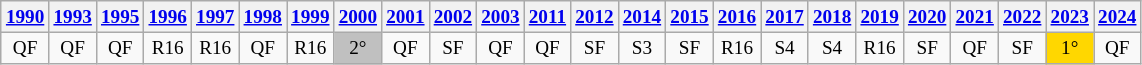<table class="wikitable" style="margin:0.5em ; font-size:80%">
<tr>
<th><a href='#'>1990</a></th>
<th><a href='#'>1993</a></th>
<th><a href='#'>1995</a></th>
<th><a href='#'>1996</a></th>
<th><a href='#'>1997</a></th>
<th><a href='#'>1998</a></th>
<th><a href='#'>1999</a></th>
<th><a href='#'>2000</a></th>
<th><a href='#'>2001</a></th>
<th><a href='#'>2002</a></th>
<th><a href='#'>2003</a></th>
<th><a href='#'>2011</a></th>
<th><a href='#'>2012</a></th>
<th><a href='#'>2014</a></th>
<th><a href='#'>2015</a></th>
<th><a href='#'>2016</a></th>
<th><a href='#'>2017</a></th>
<th><a href='#'>2018</a></th>
<th><a href='#'>2019</a></th>
<th><a href='#'>2020</a></th>
<th><a href='#'>2021</a></th>
<th><a href='#'>2022</a></th>
<th><a href='#'>2023</a></th>
<th><a href='#'>2024</a></th>
</tr>
<tr>
<td align=center>QF</td>
<td align=center>QF</td>
<td align=center>QF</td>
<td align=center>R16</td>
<td align=center>R16</td>
<td align=center>QF</td>
<td align=center>R16</td>
<td align=center style="background:silver;">2°</td>
<td align=center>QF</td>
<td align=center>SF</td>
<td align=center>QF</td>
<td align=center>QF</td>
<td align=center>SF</td>
<td align=center>S3</td>
<td align=center>SF</td>
<td align=center>R16</td>
<td align=center>S4</td>
<td align=center>S4</td>
<td align=center>R16</td>
<td align=center>SF</td>
<td align=center>QF</td>
<td align=center>SF</td>
<td align=center style="background:gold;">1°</td>
<td align=center>QF</td>
</tr>
</table>
